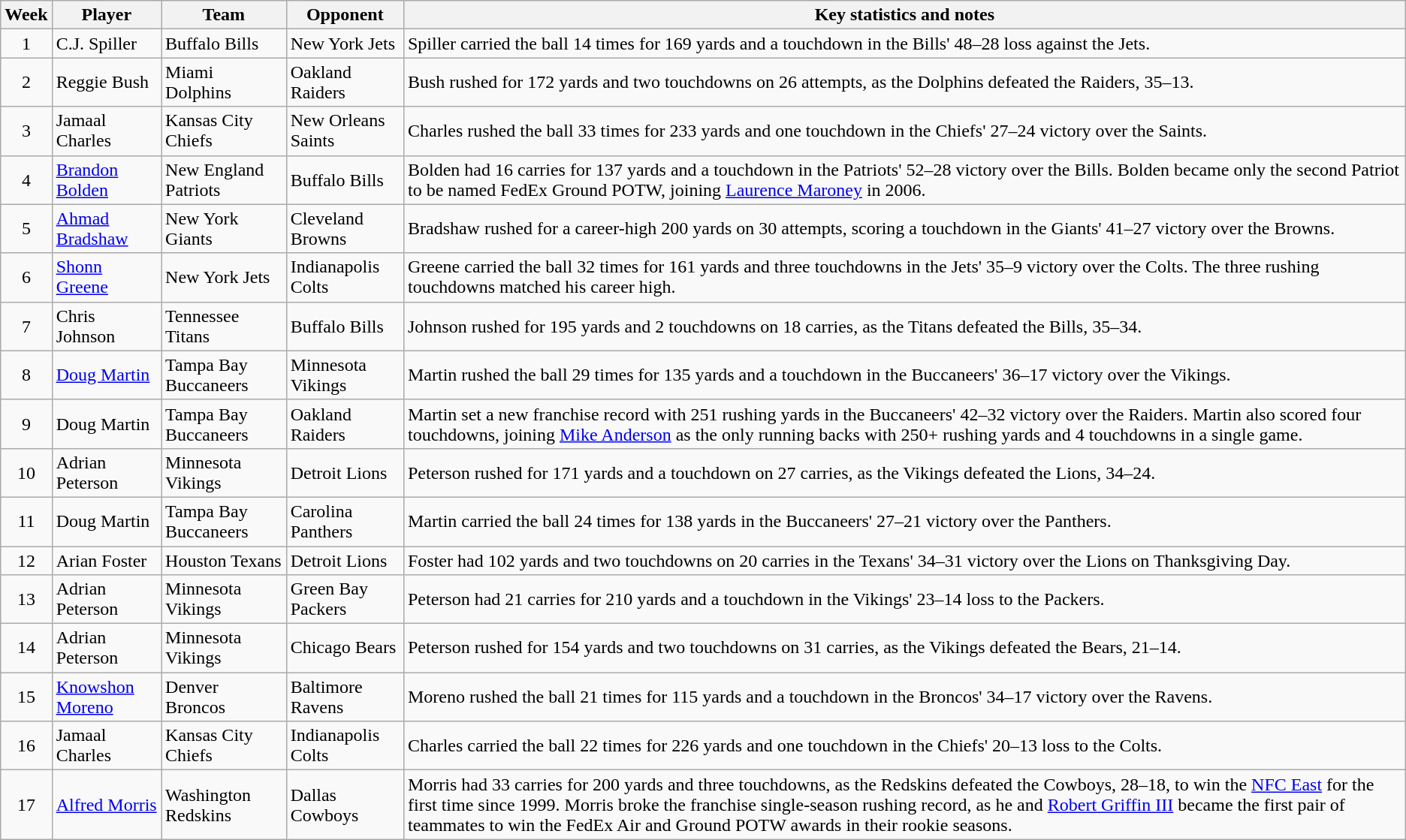<table class="wikitable">
<tr style="background:#efef;">
<th>Week</th>
<th>Player</th>
<th>Team</th>
<th>Opponent</th>
<th>Key statistics and notes</th>
</tr>
<tr>
<td align=center>1</td>
<td>C.J. Spiller</td>
<td>Buffalo Bills</td>
<td>New York Jets</td>
<td>Spiller carried the ball 14 times for 169 yards and a touchdown in the Bills' 48–28 loss against the Jets.</td>
</tr>
<tr>
<td align=center>2</td>
<td>Reggie Bush</td>
<td>Miami Dolphins</td>
<td>Oakland Raiders</td>
<td>Bush rushed for 172 yards and two touchdowns on 26 attempts, as the Dolphins defeated the Raiders, 35–13.</td>
</tr>
<tr>
<td align=center>3</td>
<td>Jamaal Charles</td>
<td>Kansas City Chiefs</td>
<td>New Orleans Saints</td>
<td>Charles rushed the ball 33 times for 233 yards and one touchdown in the Chiefs' 27–24 victory over the Saints.</td>
</tr>
<tr>
<td align=center>4</td>
<td><a href='#'>Brandon Bolden</a></td>
<td>New England Patriots</td>
<td>Buffalo Bills</td>
<td>Bolden had 16 carries for 137 yards and a touchdown in the Patriots' 52–28 victory over the Bills. Bolden became only the second Patriot to be named FedEx Ground POTW, joining <a href='#'>Laurence Maroney</a> in 2006.</td>
</tr>
<tr>
<td align=center>5</td>
<td><a href='#'>Ahmad Bradshaw</a></td>
<td>New York Giants</td>
<td>Cleveland Browns</td>
<td>Bradshaw rushed for a career-high 200 yards on 30 attempts, scoring a touchdown in the Giants' 41–27 victory over the Browns.</td>
</tr>
<tr>
<td align=center>6</td>
<td><a href='#'>Shonn Greene</a></td>
<td>New York Jets</td>
<td>Indianapolis Colts</td>
<td>Greene carried the ball 32 times for 161 yards and three touchdowns in the Jets' 35–9 victory over the Colts. The three rushing touchdowns matched his career high.</td>
</tr>
<tr>
<td align=center>7</td>
<td>Chris Johnson</td>
<td>Tennessee Titans</td>
<td>Buffalo Bills</td>
<td>Johnson rushed for 195 yards and 2 touchdowns on 18 carries, as the Titans defeated the Bills, 35–34.</td>
</tr>
<tr>
<td align=center>8</td>
<td><a href='#'>Doug Martin</a></td>
<td>Tampa Bay Buccaneers</td>
<td>Minnesota Vikings</td>
<td>Martin rushed the ball 29 times for 135 yards and a touchdown in the Buccaneers' 36–17 victory over the Vikings.</td>
</tr>
<tr>
<td align=center>9</td>
<td>Doug Martin</td>
<td>Tampa Bay Buccaneers</td>
<td>Oakland Raiders</td>
<td>Martin set a new franchise record with 251 rushing yards in the Buccaneers' 42–32 victory over the Raiders. Martin also scored four touchdowns, joining <a href='#'>Mike Anderson</a> as the only running backs with 250+ rushing yards and 4 touchdowns in a single game.</td>
</tr>
<tr>
<td align=center>10</td>
<td>Adrian Peterson</td>
<td>Minnesota Vikings</td>
<td>Detroit Lions</td>
<td>Peterson rushed for 171 yards and a touchdown on 27 carries, as the Vikings defeated the Lions, 34–24.</td>
</tr>
<tr>
<td align=center>11</td>
<td>Doug Martin</td>
<td>Tampa Bay Buccaneers</td>
<td>Carolina Panthers</td>
<td>Martin carried the ball 24 times for 138 yards in the Buccaneers' 27–21 victory over the Panthers.</td>
</tr>
<tr>
<td align=center>12</td>
<td>Arian Foster</td>
<td>Houston Texans</td>
<td>Detroit Lions</td>
<td>Foster had 102 yards and two touchdowns on 20 carries in the Texans' 34–31 victory over the Lions on Thanksgiving Day.</td>
</tr>
<tr>
<td align=center>13</td>
<td>Adrian Peterson</td>
<td>Minnesota Vikings</td>
<td>Green Bay Packers</td>
<td>Peterson had 21 carries for 210 yards and a touchdown in the Vikings' 23–14 loss to the Packers.</td>
</tr>
<tr>
<td align=center>14</td>
<td>Adrian Peterson</td>
<td>Minnesota Vikings</td>
<td>Chicago Bears</td>
<td>Peterson rushed for 154 yards and two touchdowns on 31 carries, as the Vikings defeated the Bears, 21–14.</td>
</tr>
<tr>
<td align=center>15</td>
<td><a href='#'>Knowshon Moreno</a></td>
<td>Denver Broncos</td>
<td>Baltimore Ravens</td>
<td>Moreno rushed the ball 21 times for 115 yards and a touchdown in the Broncos' 34–17 victory over the Ravens.</td>
</tr>
<tr>
<td align=center>16</td>
<td>Jamaal Charles</td>
<td>Kansas City Chiefs</td>
<td>Indianapolis Colts</td>
<td>Charles carried the ball 22 times for 226 yards and one touchdown in the Chiefs' 20–13 loss to the Colts.</td>
</tr>
<tr>
<td align=center>17</td>
<td><a href='#'>Alfred Morris</a></td>
<td>Washington Redskins</td>
<td>Dallas Cowboys</td>
<td>Morris had 33 carries for 200 yards and three touchdowns, as the Redskins defeated the Cowboys, 28–18, to win the <a href='#'>NFC East</a> for the first time since 1999. Morris broke the franchise single-season rushing record, as he and <a href='#'>Robert Griffin III</a> became the first pair of teammates to win the FedEx Air and Ground POTW awards in their rookie seasons.</td>
</tr>
</table>
